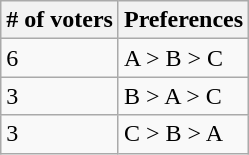<table class="wikitable">
<tr>
<th># of voters</th>
<th>Preferences</th>
</tr>
<tr>
<td>6</td>
<td>A > B > C</td>
</tr>
<tr>
<td>3</td>
<td>B > A > C</td>
</tr>
<tr>
<td>3</td>
<td>C > B > A</td>
</tr>
</table>
